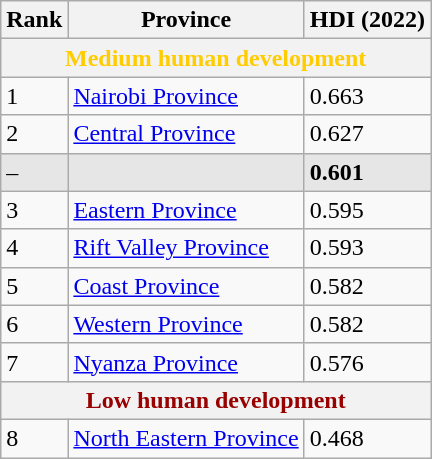<table class="wikitable sortable">
<tr>
<th>Rank</th>
<th>Province</th>
<th>HDI (2022)</th>
</tr>
<tr>
<th colspan="3" style="color:#fc0;">Medium human development</th>
</tr>
<tr>
<td>1</td>
<td><a href='#'>Nairobi Province</a></td>
<td>0.663</td>
</tr>
<tr>
<td>2</td>
<td><a href='#'>Central Province</a></td>
<td>0.627</td>
</tr>
<tr style="background:#e6e6e6">
<td>–</td>
<td></td>
<td><strong>0.601</strong></td>
</tr>
<tr>
<td>3</td>
<td><a href='#'>Eastern Province</a></td>
<td>0.595</td>
</tr>
<tr>
<td>4</td>
<td><a href='#'>Rift Valley Province</a></td>
<td>0.593</td>
</tr>
<tr>
<td>5</td>
<td><a href='#'>Coast Province</a></td>
<td>0.582</td>
</tr>
<tr>
<td>6</td>
<td><a href='#'>Western Province</a></td>
<td>0.582</td>
</tr>
<tr>
<td>7</td>
<td><a href='#'>Nyanza Province</a></td>
<td>0.576</td>
</tr>
<tr>
<th colspan="3" style="color:#900;">Low human development</th>
</tr>
<tr>
<td>8</td>
<td><a href='#'>North Eastern Province</a></td>
<td>0.468</td>
</tr>
</table>
